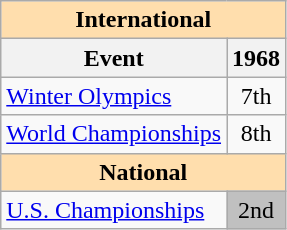<table class="wikitable" style="text-align:center">
<tr>
<th style="background-color: #ffdead; " colspan=2 align=center>International</th>
</tr>
<tr>
<th>Event</th>
<th>1968</th>
</tr>
<tr>
<td align=left><a href='#'>Winter Olympics</a></td>
<td>7th</td>
</tr>
<tr>
<td align=left><a href='#'>World Championships</a></td>
<td>8th</td>
</tr>
<tr>
<th style="background-color: #ffdead; " colspan=2 align=center>National</th>
</tr>
<tr>
<td align=left><a href='#'>U.S. Championships</a></td>
<td bgcolor=silver>2nd</td>
</tr>
</table>
